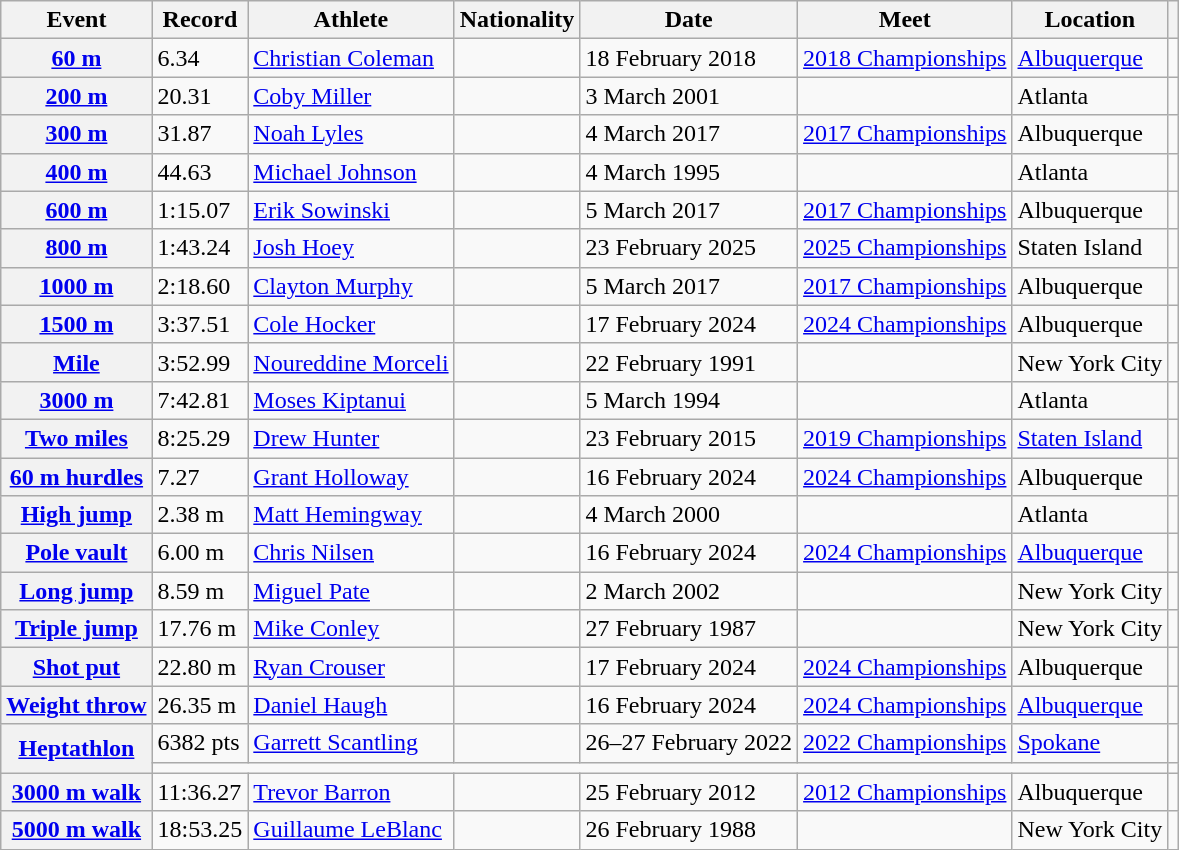<table class="wikitable plainrowheaders sticky-header">
<tr>
<th scope="col">Event</th>
<th scope="col">Record</th>
<th scope="col">Athlete</th>
<th scope="col">Nationality</th>
<th scope="col">Date</th>
<th scope="col">Meet</th>
<th scope="col">Location</th>
<th scope="col"></th>
</tr>
<tr>
<th scope="row"><a href='#'>60 m</a></th>
<td>6.34 </td>
<td><a href='#'>Christian Coleman</a></td>
<td></td>
<td>18 February 2018</td>
<td><a href='#'>2018 Championships</a></td>
<td><a href='#'>Albuquerque</a></td>
<td></td>
</tr>
<tr>
<th scope="row"><a href='#'>200 m</a></th>
<td>20.31</td>
<td><a href='#'>Coby Miller</a></td>
<td></td>
<td>3 March 2001</td>
<td></td>
<td>Atlanta</td>
<td></td>
</tr>
<tr>
<th scope="row"><a href='#'>300 m</a></th>
<td>31.87 </td>
<td><a href='#'>Noah Lyles</a></td>
<td></td>
<td>4 March 2017</td>
<td><a href='#'>2017 Championships</a></td>
<td>Albuquerque</td>
<td></td>
</tr>
<tr>
<th scope="row"><a href='#'>400 m</a></th>
<td>44.63</td>
<td><a href='#'>Michael Johnson</a></td>
<td></td>
<td>4 March 1995</td>
<td></td>
<td>Atlanta</td>
<td></td>
</tr>
<tr>
<th scope="row"><a href='#'>600 m</a></th>
<td>1:15.07 </td>
<td><a href='#'>Erik Sowinski</a></td>
<td></td>
<td>5 March 2017</td>
<td><a href='#'>2017 Championships</a></td>
<td>Albuquerque</td>
<td></td>
</tr>
<tr>
<th scope="row"><a href='#'>800 m</a></th>
<td>1:43.24</td>
<td><a href='#'>Josh Hoey</a></td>
<td></td>
<td>23 February 2025</td>
<td><a href='#'>2025 Championships</a></td>
<td>Staten Island</td>
<td></td>
</tr>
<tr>
<th scope="row"><a href='#'>1000 m</a></th>
<td>2:18.60 </td>
<td><a href='#'>Clayton Murphy</a></td>
<td></td>
<td>5 March 2017</td>
<td><a href='#'>2017 Championships</a></td>
<td>Albuquerque</td>
<td></td>
</tr>
<tr>
<th scope="row"><a href='#'>1500 m</a></th>
<td>3:37.51 </td>
<td><a href='#'>Cole Hocker</a></td>
<td></td>
<td>17 February 2024</td>
<td><a href='#'>2024 Championships</a></td>
<td>Albuquerque</td>
<td></td>
</tr>
<tr>
<th scope="row"><a href='#'>Mile</a></th>
<td>3:52.99</td>
<td><a href='#'>Noureddine Morceli</a></td>
<td></td>
<td>22 February 1991</td>
<td></td>
<td>New York City</td>
<td></td>
</tr>
<tr>
<th scope="row"><a href='#'>3000 m</a></th>
<td>7:42.81</td>
<td><a href='#'>Moses Kiptanui</a></td>
<td></td>
<td>5 March 1994</td>
<td></td>
<td>Atlanta</td>
<td></td>
</tr>
<tr>
<th scope="row"><a href='#'>Two miles</a></th>
<td>8:25.29</td>
<td><a href='#'>Drew Hunter</a></td>
<td></td>
<td>23 February 2015</td>
<td><a href='#'>2019 Championships</a></td>
<td><a href='#'>Staten Island</a></td>
<td></td>
</tr>
<tr>
<th scope="row"><a href='#'>60 m hurdles</a></th>
<td>7.27 </td>
<td><a href='#'>Grant Holloway</a></td>
<td></td>
<td>16 February 2024</td>
<td><a href='#'>2024 Championships</a></td>
<td>Albuquerque</td>
<td></td>
</tr>
<tr>
<th scope="row"><a href='#'>High jump</a></th>
<td>2.38 m</td>
<td><a href='#'>Matt Hemingway</a></td>
<td></td>
<td>4 March 2000</td>
<td></td>
<td>Atlanta</td>
<td></td>
</tr>
<tr>
<th scope="row"><a href='#'>Pole vault</a></th>
<td>6.00 m</td>
<td><a href='#'>Chris Nilsen</a></td>
<td></td>
<td>16 February 2024</td>
<td><a href='#'>2024 Championships</a></td>
<td><a href='#'>Albuquerque</a></td>
<td></td>
</tr>
<tr>
<th scope="row"><a href='#'>Long jump</a></th>
<td>8.59 m</td>
<td><a href='#'>Miguel Pate</a></td>
<td></td>
<td>2 March 2002</td>
<td></td>
<td>New York City</td>
<td></td>
</tr>
<tr>
<th scope="row"><a href='#'>Triple jump</a></th>
<td>17.76 m</td>
<td><a href='#'>Mike Conley</a></td>
<td></td>
<td>27 February 1987</td>
<td></td>
<td>New York City</td>
<td></td>
</tr>
<tr>
<th scope="row"><a href='#'>Shot put</a></th>
<td>22.80 m </td>
<td><a href='#'>Ryan Crouser</a></td>
<td></td>
<td>17 February 2024</td>
<td><a href='#'>2024 Championships</a></td>
<td>Albuquerque</td>
<td></td>
</tr>
<tr>
<th scope="row"><a href='#'>Weight throw</a></th>
<td>26.35 m </td>
<td><a href='#'>Daniel Haugh</a></td>
<td></td>
<td>16 February 2024</td>
<td><a href='#'>2024 Championships</a></td>
<td><a href='#'>Albuquerque</a></td>
<td></td>
</tr>
<tr>
<th scope="rowgroup" rowspan="2"><a href='#'>Heptathlon</a></th>
<td>6382 pts</td>
<td><a href='#'>Garrett Scantling</a></td>
<td></td>
<td>26–27 February 2022</td>
<td><a href='#'>2022 Championships</a></td>
<td><a href='#'>Spokane</a></td>
<td></td>
</tr>
<tr>
<td colspan="6"></td>
<td></td>
</tr>
<tr>
<th scope="row"><a href='#'>3000 m walk</a></th>
<td>11:36.27 </td>
<td><a href='#'>Trevor Barron</a></td>
<td></td>
<td>25 February 2012</td>
<td><a href='#'>2012 Championships</a></td>
<td>Albuquerque</td>
<td></td>
</tr>
<tr>
<th scope="row"><a href='#'>5000 m walk</a></th>
<td>18:53.25</td>
<td><a href='#'>Guillaume LeBlanc</a></td>
<td></td>
<td>26 February 1988</td>
<td></td>
<td>New York City</td>
<td></td>
</tr>
</table>
